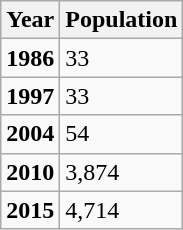<table class="wikitable">
<tr>
<th>Year</th>
<th>Population</th>
</tr>
<tr>
<td><strong>1986</strong></td>
<td>33</td>
</tr>
<tr>
<td><strong>1997</strong></td>
<td>33</td>
</tr>
<tr>
<td><strong>2004</strong></td>
<td>54</td>
</tr>
<tr>
<td><strong>2010</strong></td>
<td>3,874</td>
</tr>
<tr>
<td><strong>2015</strong></td>
<td>4,714</td>
</tr>
</table>
